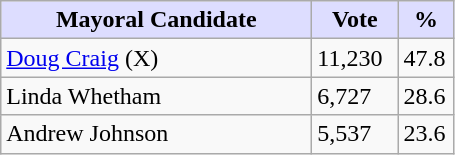<table class="wikitable">
<tr>
<th style="background:#ddf; width:200px;">Mayoral Candidate </th>
<th style="background:#ddf; width:50px;">Vote</th>
<th style="background:#ddf; width:30px;">%</th>
</tr>
<tr>
<td><a href='#'>Doug Craig</a> (X)</td>
<td>11,230</td>
<td>47.8</td>
</tr>
<tr>
<td>Linda Whetham</td>
<td>6,727</td>
<td>28.6</td>
</tr>
<tr>
<td>Andrew Johnson</td>
<td>5,537</td>
<td>23.6</td>
</tr>
</table>
